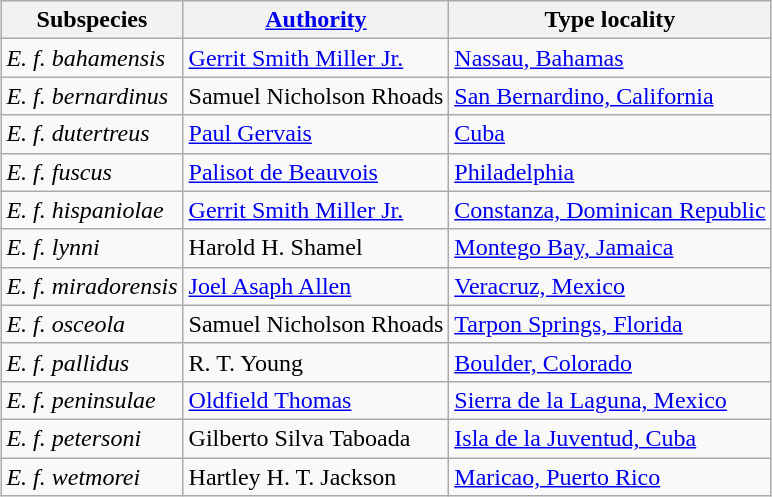<table class="wikitable mw-collapsible" style="margin-left: auto; margin-right: auto; border: none;">
<tr>
<th>Subspecies</th>
<th><a href='#'>Authority</a></th>
<th>Type locality</th>
</tr>
<tr>
<td><em>E. f. bahamensis</em></td>
<td><a href='#'>Gerrit Smith Miller Jr.</a></td>
<td><a href='#'>Nassau, Bahamas</a></td>
</tr>
<tr>
<td><em>E. f. bernardinus</em></td>
<td>Samuel Nicholson Rhoads</td>
<td><a href='#'>San Bernardino, California</a></td>
</tr>
<tr>
<td><em>E. f. dutertreus</em></td>
<td><a href='#'>Paul Gervais</a></td>
<td><a href='#'>Cuba</a></td>
</tr>
<tr>
<td><em>E. f. fuscus</em></td>
<td><a href='#'>Palisot de Beauvois</a></td>
<td><a href='#'>Philadelphia</a></td>
</tr>
<tr>
<td><em>E. f. hispaniolae</em></td>
<td><a href='#'>Gerrit Smith Miller Jr.</a></td>
<td><a href='#'>Constanza, Dominican Republic</a></td>
</tr>
<tr>
<td><em>E. f. lynni</em></td>
<td>Harold H. Shamel</td>
<td><a href='#'>Montego Bay, Jamaica</a></td>
</tr>
<tr>
<td><em>E. f. miradorensis</em></td>
<td><a href='#'>Joel Asaph Allen</a></td>
<td><a href='#'> Veracruz, Mexico</a></td>
</tr>
<tr>
<td><em>E. f. osceola</em></td>
<td>Samuel Nicholson Rhoads</td>
<td><a href='#'>Tarpon Springs, Florida</a></td>
</tr>
<tr>
<td><em>E. f. pallidus</em></td>
<td>R. T. Young</td>
<td><a href='#'>Boulder, Colorado</a></td>
</tr>
<tr>
<td><em>E. f. peninsulae</em></td>
<td><a href='#'>Oldfield Thomas</a></td>
<td><a href='#'>Sierra de la Laguna, Mexico</a></td>
</tr>
<tr>
<td><em>E. f. petersoni</em></td>
<td>Gilberto Silva Taboada</td>
<td><a href='#'>Isla de la Juventud, Cuba</a></td>
</tr>
<tr>
<td><em>E. f. wetmorei</em></td>
<td>Hartley H. T. Jackson</td>
<td><a href='#'>Maricao, Puerto Rico</a></td>
</tr>
</table>
